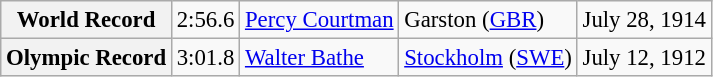<table class="wikitable" style="font-size:95%;">
<tr>
<th>World Record</th>
<td>2:56.6</td>
<td> <a href='#'>Percy Courtman</a></td>
<td>Garston (<a href='#'>GBR</a>)</td>
<td>July 28, 1914</td>
</tr>
<tr>
<th>Olympic Record</th>
<td>3:01.8</td>
<td> <a href='#'>Walter Bathe</a></td>
<td><a href='#'>Stockholm</a> (<a href='#'>SWE</a>)</td>
<td>July 12, 1912</td>
</tr>
</table>
